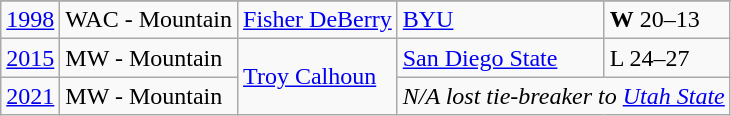<table class="wikitable">
<tr>
</tr>
<tr>
<td><a href='#'>1998</a></td>
<td>WAC - Mountain</td>
<td><a href='#'>Fisher DeBerry</a></td>
<td><a href='#'>BYU</a></td>
<td><strong>W</strong> 20–13</td>
</tr>
<tr>
<td><a href='#'>2015</a></td>
<td>MW - Mountain</td>
<td rowspan="2"><a href='#'>Troy Calhoun</a></td>
<td><a href='#'>San Diego State</a></td>
<td>L 24–27</td>
</tr>
<tr>
<td><a href='#'>2021</a></td>
<td>MW - Mountain</td>
<td colspan="2"><em>N/A lost tie-breaker to <a href='#'>Utah State</a></em></td>
</tr>
</table>
